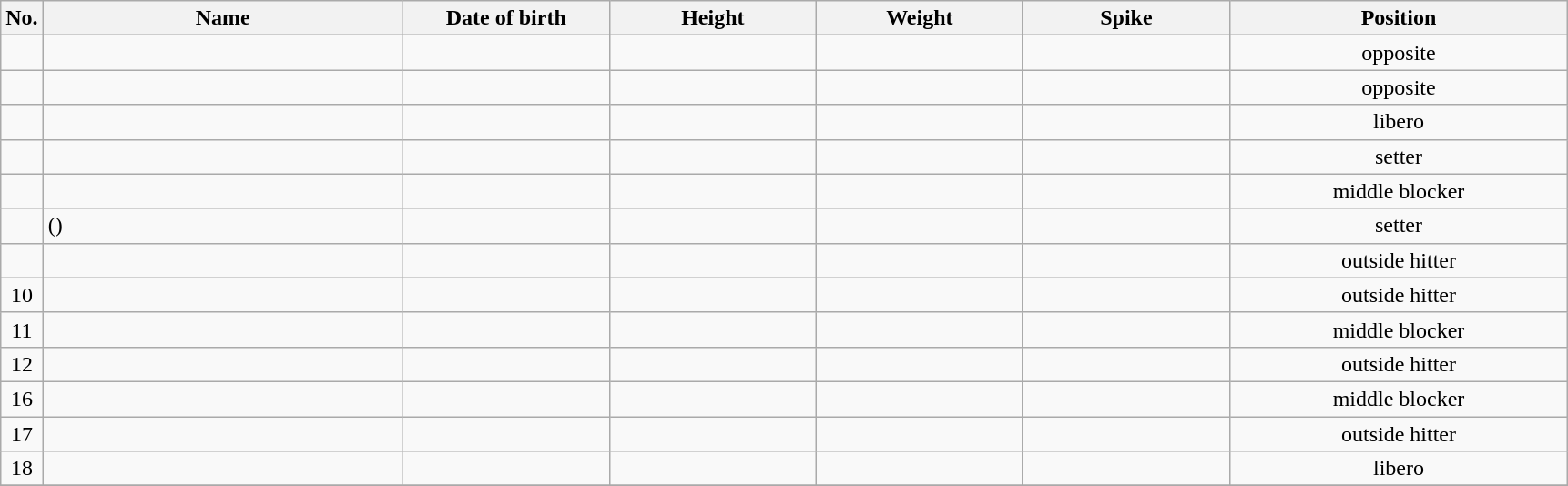<table class="wikitable sortable" style="font-size:100%; text-align:center;">
<tr>
<th>No.</th>
<th style="width:16em">Name</th>
<th style="width:9em">Date of birth</th>
<th style="width:9em">Height</th>
<th style="width:9em">Weight</th>
<th style="width:9em">Spike</th>
<th style="width:15em">Position</th>
</tr>
<tr>
<td></td>
<td align=left> </td>
<td align=right></td>
<td></td>
<td></td>
<td></td>
<td>opposite</td>
</tr>
<tr>
<td></td>
<td align=left> </td>
<td align=right></td>
<td></td>
<td></td>
<td></td>
<td>opposite</td>
</tr>
<tr>
<td></td>
<td align=left> </td>
<td align=right></td>
<td></td>
<td></td>
<td></td>
<td>libero</td>
</tr>
<tr>
<td></td>
<td align=left> </td>
<td align=right></td>
<td></td>
<td></td>
<td></td>
<td>setter</td>
</tr>
<tr>
<td></td>
<td align=left> </td>
<td align=right></td>
<td></td>
<td></td>
<td></td>
<td>middle blocker</td>
</tr>
<tr>
<td></td>
<td align=left>  ()</td>
<td align=right></td>
<td></td>
<td></td>
<td></td>
<td>setter</td>
</tr>
<tr>
<td></td>
<td align=left> </td>
<td align=right></td>
<td></td>
<td></td>
<td></td>
<td>outside hitter</td>
</tr>
<tr>
<td>10</td>
<td align=left> </td>
<td align=right></td>
<td></td>
<td></td>
<td></td>
<td>outside hitter</td>
</tr>
<tr>
<td>11</td>
<td align=left> </td>
<td align=right></td>
<td></td>
<td></td>
<td></td>
<td>middle blocker</td>
</tr>
<tr>
<td>12</td>
<td align=left> </td>
<td align=right></td>
<td></td>
<td></td>
<td></td>
<td>outside hitter</td>
</tr>
<tr>
<td>16</td>
<td align=left> </td>
<td align=right></td>
<td></td>
<td></td>
<td></td>
<td>middle blocker</td>
</tr>
<tr>
<td>17</td>
<td align=left> </td>
<td align=right></td>
<td></td>
<td></td>
<td></td>
<td>outside hitter</td>
</tr>
<tr>
<td>18</td>
<td align=left> </td>
<td align=right></td>
<td></td>
<td></td>
<td></td>
<td>libero</td>
</tr>
<tr>
</tr>
</table>
